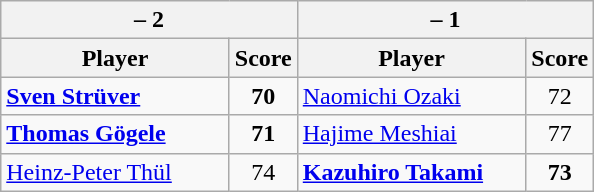<table class=wikitable>
<tr>
<th colspan=2> – 2</th>
<th colspan=2> – 1</th>
</tr>
<tr>
<th width=145>Player</th>
<th>Score</th>
<th width=145>Player</th>
<th>Score</th>
</tr>
<tr>
<td><strong><a href='#'>Sven Strüver</a></strong></td>
<td align=center><strong>70</strong></td>
<td><a href='#'>Naomichi Ozaki</a></td>
<td align=center>72</td>
</tr>
<tr>
<td><strong><a href='#'>Thomas Gögele</a></strong></td>
<td align=center><strong>71</strong></td>
<td><a href='#'>Hajime Meshiai</a></td>
<td align=center>77</td>
</tr>
<tr>
<td><a href='#'>Heinz-Peter Thül</a></td>
<td align=center>74</td>
<td><strong><a href='#'>Kazuhiro Takami</a></strong></td>
<td align=center><strong>73</strong></td>
</tr>
</table>
